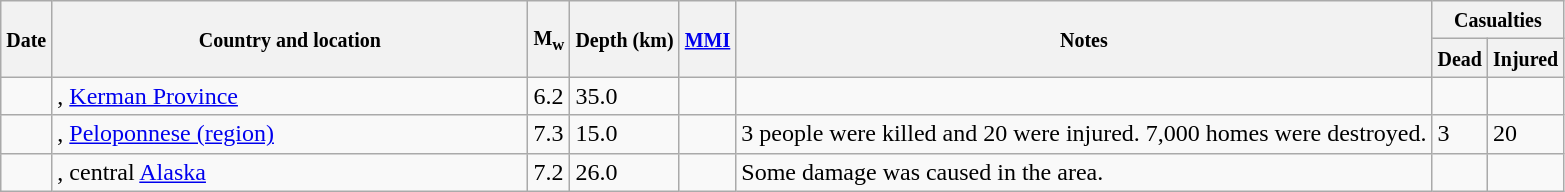<table class="wikitable sortable sort-under" style="border:1px black; margin-left:1em;">
<tr>
<th rowspan="2"><small>Date</small></th>
<th rowspan="2" style="width: 310px"><small>Country and location</small></th>
<th rowspan="2"><small>M<sub>w</sub></small></th>
<th rowspan="2"><small>Depth (km)</small></th>
<th rowspan="2"><small><a href='#'>MMI</a></small></th>
<th rowspan="2" class="unsortable"><small>Notes</small></th>
<th colspan="2"><small>Casualties</small></th>
</tr>
<tr>
<th><small>Dead</small></th>
<th><small>Injured</small></th>
</tr>
<tr>
<td></td>
<td>, <a href='#'>Kerman Province</a></td>
<td>6.2</td>
<td>35.0</td>
<td></td>
<td></td>
<td></td>
<td></td>
</tr>
<tr>
<td></td>
<td>, <a href='#'>Peloponnese (region)</a></td>
<td>7.3</td>
<td>15.0</td>
<td></td>
<td>3 people were killed and 20 were injured. 7,000 homes were destroyed.</td>
<td>3</td>
<td>20</td>
</tr>
<tr>
<td></td>
<td>, central <a href='#'>Alaska</a></td>
<td>7.2</td>
<td>26.0</td>
<td></td>
<td>Some damage was caused in the area.</td>
<td></td>
<td></td>
</tr>
</table>
